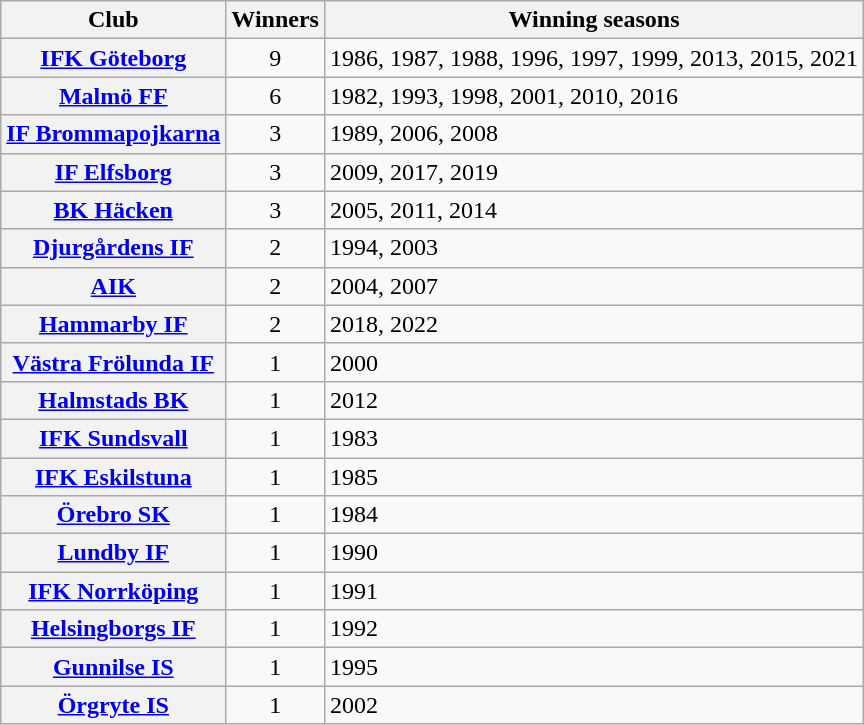<table class="wikitable">
<tr>
<th>Club</th>
<th>Winners</th>
<th>Winning seasons</th>
</tr>
<tr>
<th><a href='#'>IFK Göteborg</a></th>
<td align="center">9</td>
<td>1986, 1987, 1988, 1996, 1997, 1999, 2013, 2015, 2021</td>
</tr>
<tr>
<th><a href='#'>Malmö FF</a></th>
<td align="center">6</td>
<td>1982, 1993, 1998, 2001, 2010, 2016</td>
</tr>
<tr>
<th><a href='#'>IF Brommapojkarna</a></th>
<td align="center">3</td>
<td>1989, 2006, 2008</td>
</tr>
<tr>
<th><a href='#'>IF Elfsborg</a></th>
<td align="center">3</td>
<td>2009, 2017, 2019</td>
</tr>
<tr>
<th><a href='#'>BK Häcken</a></th>
<td align="center">3</td>
<td>2005, 2011, 2014</td>
</tr>
<tr>
<th><a href='#'>Djurgårdens IF</a></th>
<td align="center">2</td>
<td>1994, 2003</td>
</tr>
<tr>
<th><a href='#'>AIK</a></th>
<td align="center">2</td>
<td>2004, 2007</td>
</tr>
<tr>
<th><a href='#'>Hammarby IF</a></th>
<td align="center">2</td>
<td>2018, 2022</td>
</tr>
<tr>
<th><a href='#'>Västra Frölunda IF</a></th>
<td align="center">1</td>
<td>2000</td>
</tr>
<tr>
<th><a href='#'>Halmstads BK</a></th>
<td align="center">1</td>
<td>2012</td>
</tr>
<tr>
<th><a href='#'>IFK Sundsvall</a></th>
<td align="center">1</td>
<td>1983</td>
</tr>
<tr>
<th><a href='#'>IFK Eskilstuna</a></th>
<td align="center">1</td>
<td>1985</td>
</tr>
<tr>
<th><a href='#'>Örebro SK</a></th>
<td align="center">1</td>
<td>1984</td>
</tr>
<tr>
<th><a href='#'>Lundby IF</a></th>
<td align="center">1</td>
<td>1990</td>
</tr>
<tr>
<th><a href='#'>IFK Norrköping</a></th>
<td align="center">1</td>
<td>1991</td>
</tr>
<tr>
<th><a href='#'>Helsingborgs IF</a></th>
<td align="center">1</td>
<td>1992</td>
</tr>
<tr>
<th><a href='#'>Gunnilse IS</a></th>
<td align="center">1</td>
<td>1995</td>
</tr>
<tr>
<th><a href='#'>Örgryte IS</a></th>
<td align="center">1</td>
<td>2002</td>
</tr>
</table>
